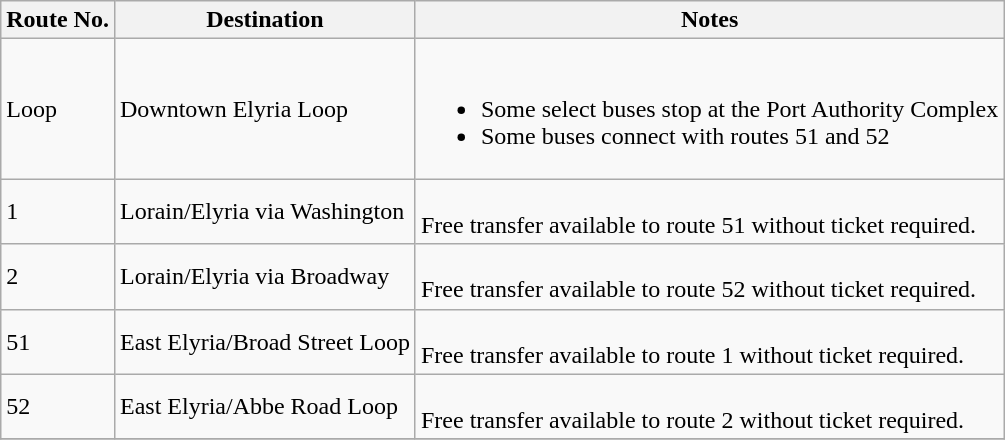<table class="wikitable">
<tr>
<th>Route No.</th>
<th>Destination</th>
<th>Notes</th>
</tr>
<tr>
<td>Loop</td>
<td>Downtown Elyria Loop</td>
<td><br><ul><li>Some select buses stop at the Port Authority Complex</li><li>Some buses connect with routes 51 and 52</li></ul></td>
</tr>
<tr>
<td>1</td>
<td>Lorain/Elyria via Washington</td>
<td><br>Free transfer available to route 51 without ticket required.</td>
</tr>
<tr>
<td>2</td>
<td>Lorain/Elyria via Broadway</td>
<td><br>Free transfer available to route 52 without ticket required.</td>
</tr>
<tr>
<td>51</td>
<td>East Elyria/Broad Street Loop</td>
<td><br>Free transfer available to route 1 without ticket required.</td>
</tr>
<tr>
<td>52</td>
<td>East Elyria/Abbe Road Loop</td>
<td><br>Free transfer available to route 2 without ticket required.</td>
</tr>
<tr>
</tr>
</table>
